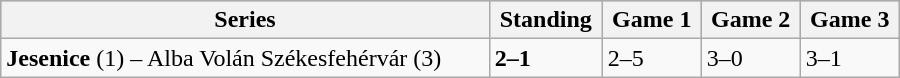<table class="wikitable" width="600px">
<tr style="background-color:#c0c0c0;">
<th>Series</th>
<th>Standing</th>
<th>Game 1</th>
<th>Game 2</th>
<th>Game 3</th>
</tr>
<tr>
<td><strong>Jesenice</strong> (1) – Alba Volán Székesfehérvár (3)</td>
<td><strong>2–1</strong></td>
<td>2–5</td>
<td>3–0</td>
<td>3–1</td>
</tr>
</table>
